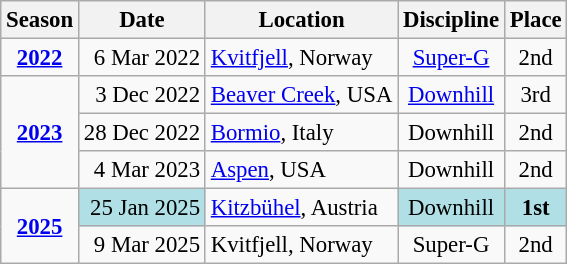<table class="wikitable" style="text-align:center; font-size:95%;">
<tr>
<th>Season</th>
<th>Date</th>
<th>Location</th>
<th>Discipline</th>
<th>Place</th>
</tr>
<tr>
<td><strong><a href='#'>2022</a></strong></td>
<td align=right>6 Mar 2022</td>
<td align=left> <a href='#'>Kvitfjell</a>, Norway</td>
<td><a href='#'>Super-G</a></td>
<td>2nd</td>
</tr>
<tr>
<td rowspan=3><strong><a href='#'>2023</a></strong></td>
<td align=right>3 Dec 2022</td>
<td align=left> <a href='#'>Beaver Creek</a>, USA</td>
<td><a href='#'>Downhill</a></td>
<td>3rd</td>
</tr>
<tr>
<td align=right>28 Dec 2022</td>
<td align=left> <a href='#'>Bormio</a>, Italy</td>
<td>Downhill</td>
<td>2nd</td>
</tr>
<tr>
<td align=right>4 Mar 2023</td>
<td align=left> <a href='#'>Aspen</a>, USA</td>
<td>Downhill</td>
<td>2nd</td>
</tr>
<tr>
<td rowspan=2><strong><a href='#'>2025</a></strong></td>
<td bgcolor="#BOEOE6" align=right>25 Jan 2025</td>
<td align=left> <a href='#'>Kitzbühel</a>, Austria</td>
<td bgcolor="#BOEOE6">Downhill</td>
<td bgcolor="#BOEOE6"><strong>1st</strong></td>
</tr>
<tr>
<td align=right>9 Mar 2025</td>
<td align=left> Kvitfjell, Norway</td>
<td>Super-G</td>
<td>2nd</td>
</tr>
</table>
